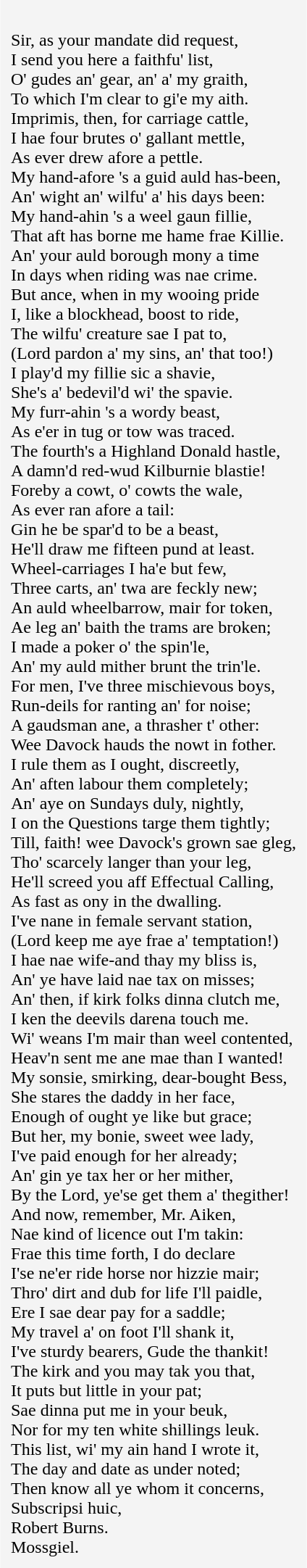<table cellpadding=10 border="0" align=center>
<tr>
<td bgcolor=#f4f4f4><br>Sir, as your mandate did request,<br>
I send you here a faithfu' list,<br>
O' gudes an' gear, an' a' my graith,<br>
To which I'm clear to gi'e my aith.<br>Imprimis, then, for carriage cattle,<br>
I hae four brutes o' gallant mettle,<br>
As ever drew afore a pettle.<br>
My hand-afore 's a guid auld has-been,<br>
An' wight an' wilfu' a' his days been:<br>
My hand-ahin 's a weel gaun fillie,<br>
That aft has borne me hame frae Killie.<br>
An' your auld borough mony a time<br>
In days when riding was nae crime.<br>
But ance, when in my wooing pride<br>
I, like a blockhead, boost to ride,<br>
The wilfu' creature sae I pat to,<br>
(Lord pardon a' my sins, an' that too!)<br>
I play'd my fillie sic a shavie,<br>
She's a' bedevil'd wi' the spavie.<br>
My furr-ahin 's a wordy beast,<br>
As e'er in tug or tow was traced.<br>
The fourth's a Highland Donald hastle,<br>
A damn'd red-wud Kilburnie blastie!<br>
Foreby a cowt, o' cowts the wale,<br>
As ever ran afore a tail:<br>
Gin he be spar'd to be a beast,<br>
He'll draw me fifteen pund at least.<br>
Wheel-carriages I ha'e but few,<br>
Three carts, an' twa are feckly new;<br>
An auld wheelbarrow, mair for token,<br>
Ae leg an' baith the trams are broken;<br>
I made a poker o' the spin'le,<br>
An' my auld mither brunt the trin'le.<br>For men, I've three mischievous boys,<br>
Run-deils for ranting an' for noise;<br>
A gaudsman ane, a thrasher t' other:<br>
Wee Davock hauds the nowt in fother.<br>
I rule them as I ought, discreetly,<br>
An' aften labour them completely;<br>
An' aye on Sundays duly, nightly,<br>
I on the Questions targe them tightly;<br>
Till, faith! wee Davock's grown sae gleg,<br>
Tho' scarcely langer than your leg,<br>
He'll screed you aff Effectual Calling,<br>
As fast as ony in the dwalling.<br>I've nane in female servant station,<br>
(Lord keep me aye frae a' temptation!)<br>
I hae nae wife-and thay my bliss is,<br>
An' ye have laid nae tax on misses;<br>
An' then, if kirk folks dinna clutch me,<br>
I ken the deevils darena touch me.<br>
Wi' weans I'm mair than weel contented,<br>
Heav'n sent me ane mae than I wanted!<br>
My sonsie, smirking, dear-bought Bess,<br>
She stares the daddy in her face,<br>
Enough of ought ye like but grace;<br>
But her, my bonie, sweet wee lady,<br>
I've paid enough for her already;<br>
An' gin ye tax her or her mither,<br>
By the Lord, ye'se get them a' thegither!<br>And now, remember, Mr. Aiken,<br>
Nae kind of licence out I'm takin:<br>
Frae this time forth, I do declare<br>
I'se ne'er ride horse nor hizzie mair;<br>
Thro' dirt and dub for life I'll paidle,<br>
Ere I sae dear pay for a saddle;<br>
My travel a' on foot I'll shank it,<br>
I've sturdy bearers, Gude the thankit!<br>
The kirk and you may tak you that,<br>
It puts but little in your pat;<br>
Sae dinna put me in your beuk,<br>
Nor for my ten white shillings leuk.<br>This list, wi' my ain hand I wrote it,<br>
The day and date as under noted;<br>
Then know all ye whom it concerns,<br>
Subscripsi huic,<br>Robert Burns.<br>
Mossgiel.<br></td>
</tr>
</table>
